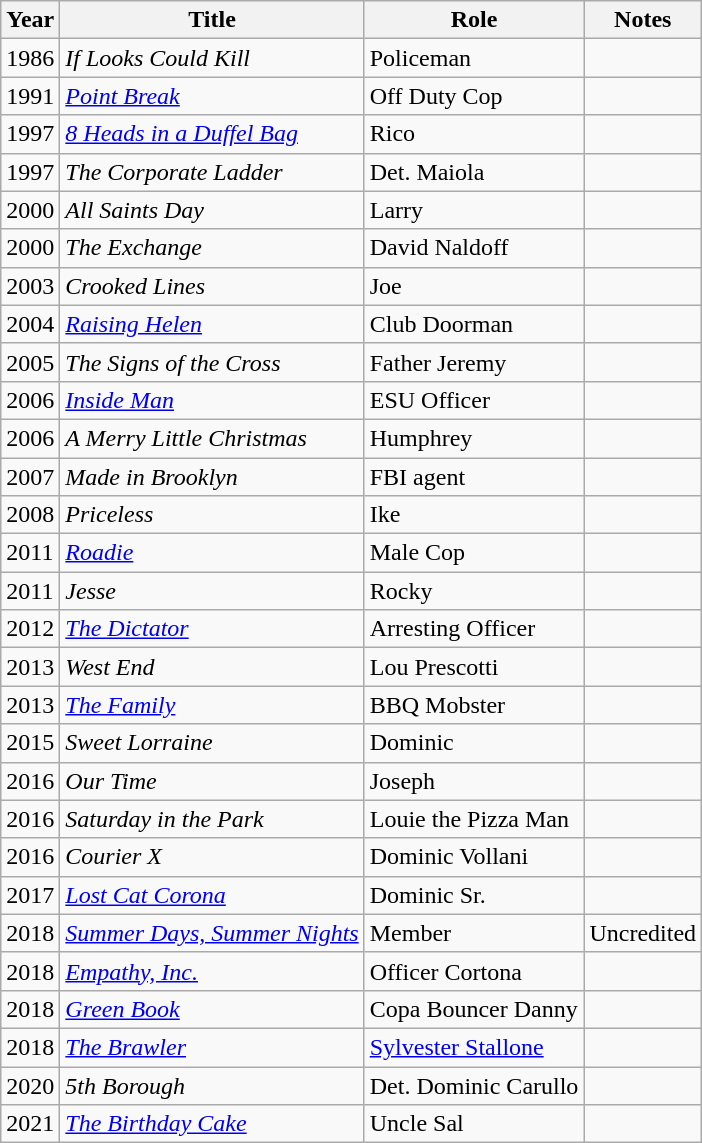<table class="wikitable sortable">
<tr>
<th>Year</th>
<th>Title</th>
<th>Role</th>
<th>Notes</th>
</tr>
<tr>
<td>1986</td>
<td><em>If Looks Could Kill</em></td>
<td>Policeman</td>
<td></td>
</tr>
<tr>
<td>1991</td>
<td><em><a href='#'>Point Break</a></em></td>
<td>Off Duty Cop</td>
<td></td>
</tr>
<tr>
<td>1997</td>
<td><em><a href='#'>8 Heads in a Duffel Bag</a></em></td>
<td>Rico</td>
<td></td>
</tr>
<tr>
<td>1997</td>
<td><em>The Corporate Ladder</em></td>
<td>Det. Maiola</td>
<td></td>
</tr>
<tr>
<td>2000</td>
<td><em>All Saints Day</em></td>
<td>Larry</td>
<td></td>
</tr>
<tr>
<td>2000</td>
<td><em>The Exchange</em></td>
<td>David Naldoff</td>
<td></td>
</tr>
<tr>
<td>2003</td>
<td><em>Crooked Lines</em></td>
<td>Joe</td>
<td></td>
</tr>
<tr>
<td>2004</td>
<td><em><a href='#'>Raising Helen</a></em></td>
<td>Club Doorman</td>
<td></td>
</tr>
<tr>
<td>2005</td>
<td><em>The Signs of the Cross</em></td>
<td>Father Jeremy</td>
<td></td>
</tr>
<tr>
<td>2006</td>
<td><em><a href='#'>Inside Man</a></em></td>
<td>ESU Officer</td>
<td></td>
</tr>
<tr>
<td>2006</td>
<td><em>A Merry Little Christmas</em></td>
<td>Humphrey</td>
<td></td>
</tr>
<tr>
<td>2007</td>
<td><em>Made in Brooklyn</em></td>
<td>FBI agent</td>
<td></td>
</tr>
<tr>
<td>2008</td>
<td><em>Priceless</em></td>
<td>Ike</td>
<td></td>
</tr>
<tr>
<td>2011</td>
<td><a href='#'><em>Roadie</em></a></td>
<td>Male Cop</td>
<td></td>
</tr>
<tr>
<td>2011</td>
<td><em>Jesse</em></td>
<td>Rocky</td>
<td></td>
</tr>
<tr>
<td>2012</td>
<td><a href='#'><em>The Dictator</em></a></td>
<td>Arresting Officer</td>
<td></td>
</tr>
<tr>
<td>2013</td>
<td><em>West End</em></td>
<td>Lou Prescotti</td>
<td></td>
</tr>
<tr>
<td>2013</td>
<td><a href='#'><em>The Family</em></a></td>
<td>BBQ Mobster</td>
<td></td>
</tr>
<tr>
<td>2015</td>
<td><em>Sweet Lorraine</em></td>
<td>Dominic</td>
<td></td>
</tr>
<tr>
<td>2016</td>
<td><em>Our Time</em></td>
<td>Joseph</td>
<td></td>
</tr>
<tr>
<td>2016</td>
<td><em>Saturday in the Park</em></td>
<td>Louie the Pizza Man</td>
<td></td>
</tr>
<tr>
<td>2016</td>
<td><em>Courier X</em></td>
<td>Dominic Vollani</td>
<td></td>
</tr>
<tr>
<td>2017</td>
<td><em><a href='#'>Lost Cat Corona</a></em></td>
<td>Dominic Sr.</td>
<td></td>
</tr>
<tr>
<td>2018</td>
<td><em><a href='#'>Summer Days, Summer Nights</a></em></td>
<td>Member</td>
<td>Uncredited</td>
</tr>
<tr>
<td>2018</td>
<td><em><a href='#'>Empathy, Inc.</a></em></td>
<td>Officer Cortona</td>
<td></td>
</tr>
<tr>
<td>2018</td>
<td><a href='#'><em>Green Book</em></a></td>
<td>Copa Bouncer Danny</td>
<td></td>
</tr>
<tr>
<td>2018</td>
<td><em><a href='#'>The Brawler</a></em></td>
<td><a href='#'>Sylvester Stallone</a></td>
<td></td>
</tr>
<tr>
<td>2020</td>
<td><em>5th Borough</em></td>
<td>Det. Dominic Carullo</td>
<td></td>
</tr>
<tr>
<td>2021</td>
<td><em><a href='#'>The Birthday Cake</a></em></td>
<td>Uncle Sal</td>
<td></td>
</tr>
</table>
